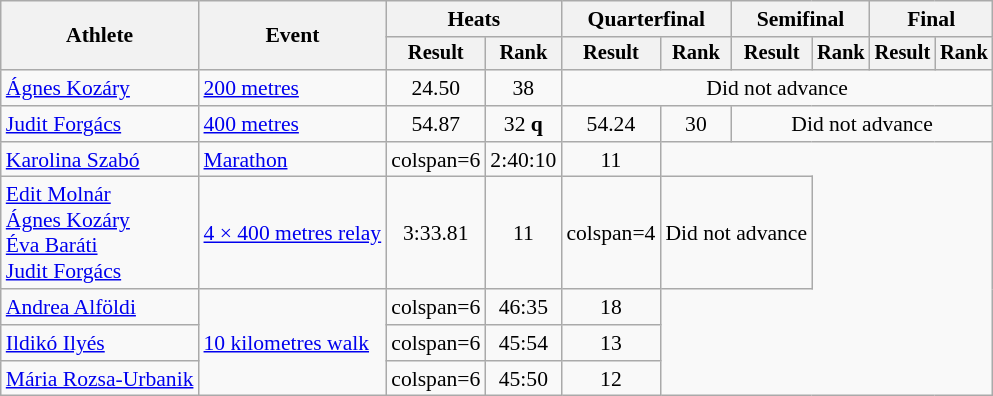<table class="wikitable" style="font-size:90%">
<tr>
<th rowspan="2">Athlete</th>
<th rowspan="2">Event</th>
<th colspan="2">Heats</th>
<th colspan="2">Quarterfinal</th>
<th colspan="2">Semifinal</th>
<th colspan="2">Final</th>
</tr>
<tr style="font-size:95%">
<th>Result</th>
<th>Rank</th>
<th>Result</th>
<th>Rank</th>
<th>Result</th>
<th>Rank</th>
<th>Result</th>
<th>Rank</th>
</tr>
<tr align=center>
<td align=left><a href='#'>Ágnes Kozáry</a></td>
<td align=left><a href='#'>200 metres</a></td>
<td>24.50</td>
<td>38</td>
<td colspan=6>Did not advance</td>
</tr>
<tr align=center>
<td align=left><a href='#'>Judit Forgács</a></td>
<td align=left><a href='#'>400 metres</a></td>
<td>54.87</td>
<td>32 <strong>q</strong></td>
<td>54.24</td>
<td>30</td>
<td colspan=4>Did not advance</td>
</tr>
<tr align=center>
<td align=left><a href='#'>Karolina Szabó</a></td>
<td align=left><a href='#'>Marathon</a></td>
<td>colspan=6</td>
<td>2:40:10</td>
<td>11</td>
</tr>
<tr align=center>
<td align=left><a href='#'>Edit Molnár</a><br><a href='#'>Ágnes Kozáry</a><br><a href='#'>Éva Baráti</a><br><a href='#'>Judit Forgács</a></td>
<td align=left><a href='#'>4 × 400 metres relay</a></td>
<td>3:33.81</td>
<td>11</td>
<td>colspan=4</td>
<td colspan=2>Did not advance</td>
</tr>
<tr align=center>
<td align=left><a href='#'>Andrea Alföldi</a></td>
<td align=left rowspan=3><a href='#'>10 kilometres walk</a></td>
<td>colspan=6</td>
<td>46:35</td>
<td>18</td>
</tr>
<tr align=center>
<td align=left><a href='#'>Ildikó Ilyés</a></td>
<td>colspan=6</td>
<td>45:54</td>
<td>13</td>
</tr>
<tr align=center>
<td align=left><a href='#'>Mária Rozsa-Urbanik</a></td>
<td>colspan=6</td>
<td>45:50</td>
<td>12</td>
</tr>
</table>
